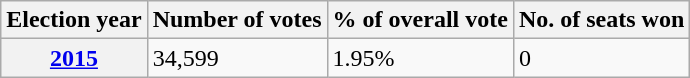<table class="wikitable">
<tr>
<th>Election year</th>
<th>Number of votes</th>
<th>% of overall vote</th>
<th>No. of seats won</th>
</tr>
<tr>
<th><a href='#'>2015</a></th>
<td>34,599</td>
<td>1.95%</td>
<td>0</td>
</tr>
</table>
